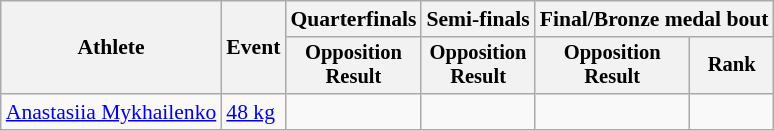<table class="wikitable" style="text-align:center; font-size:90%">
<tr>
<th rowspan=2>Athlete</th>
<th rowspan=2>Event</th>
<th>Quarterfinals</th>
<th>Semi-finals</th>
<th colspan=2>Final/Bronze medal bout</th>
</tr>
<tr style="font-size:95%">
<th>Opposition<br>Result</th>
<th>Opposition<br>Result</th>
<th>Opposition<br>Result</th>
<th>Rank</th>
</tr>
<tr>
<td align=left><a href='#'>Anastasiia Mykhailenko</a></td>
<td align=left><a href='#'>48 kg</a></td>
<td></td>
<td></td>
<td></td>
<td></td>
</tr>
</table>
